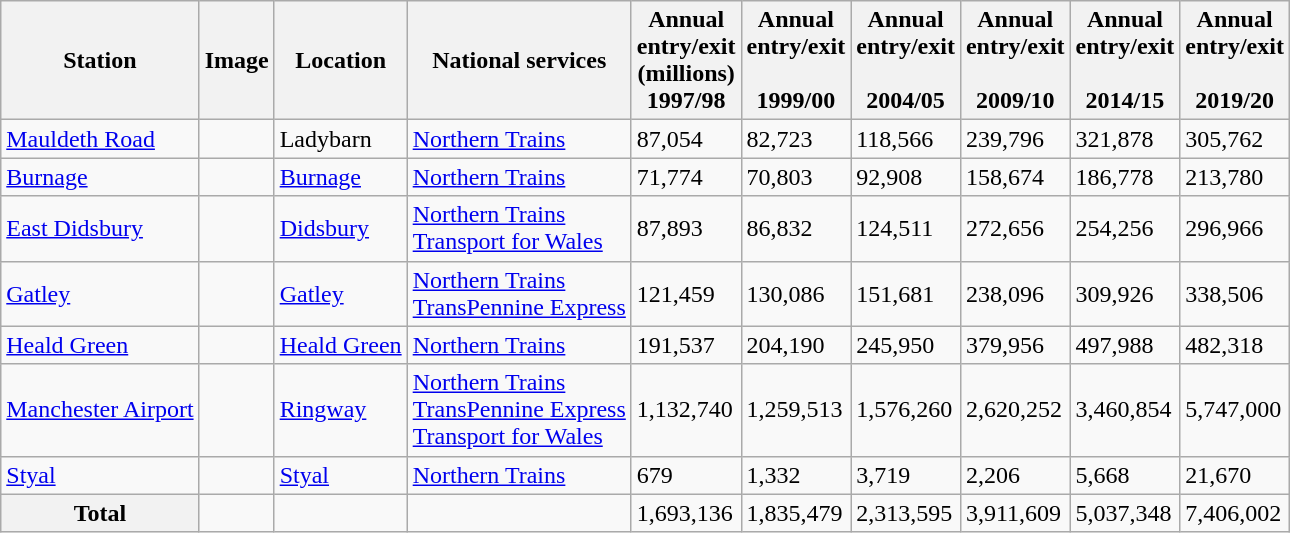<table class="wikitable sortable">
<tr>
<th>Station</th>
<th class="unsortable">Image</th>
<th>Location</th>
<th>National services</th>
<th>Annual<br>entry/exit<br>(millions)<br>1997/98</th>
<th>Annual<br>entry/exit<br><br>1999/00</th>
<th>Annual<br>entry/exit<br><br>2004/05</th>
<th>Annual<br>entry/exit<br><br>2009/10</th>
<th>Annual<br>entry/exit<br><br>2014/15</th>
<th>Annual<br>entry/exit<br><br>2019/20</th>
</tr>
<tr>
<td><a href='#'>Mauldeth Road</a></td>
<td></td>
<td>Ladybarn</td>
<td><a href='#'>Northern Trains</a></td>
<td>87,054</td>
<td> 82,723</td>
<td> 118,566</td>
<td> 239,796</td>
<td> 321,878</td>
<td> 305,762</td>
</tr>
<tr>
<td><a href='#'>Burnage</a></td>
<td></td>
<td><a href='#'>Burnage</a></td>
<td><a href='#'>Northern Trains</a></td>
<td>71,774</td>
<td> 70,803</td>
<td> 92,908</td>
<td> 158,674</td>
<td> 186,778</td>
<td> 213,780</td>
</tr>
<tr>
<td><a href='#'>East Didsbury</a></td>
<td></td>
<td><a href='#'>Didsbury</a></td>
<td><a href='#'>Northern Trains</a><br><a href='#'>Transport for Wales</a></td>
<td>87,893</td>
<td> 86,832</td>
<td> 124,511</td>
<td> 272,656</td>
<td> 254,256</td>
<td> 296,966</td>
</tr>
<tr>
<td><a href='#'>Gatley</a></td>
<td></td>
<td><a href='#'>Gatley</a></td>
<td><a href='#'>Northern Trains</a><br><a href='#'>TransPennine Express</a></td>
<td>121,459</td>
<td> 130,086</td>
<td> 151,681</td>
<td> 238,096</td>
<td> 309,926</td>
<td> 338,506</td>
</tr>
<tr>
<td><a href='#'>Heald Green</a></td>
<td></td>
<td><a href='#'>Heald Green</a></td>
<td><a href='#'>Northern Trains</a></td>
<td>191,537</td>
<td> 204,190</td>
<td> 245,950</td>
<td> 379,956</td>
<td> 497,988</td>
<td> 482,318</td>
</tr>
<tr>
<td><a href='#'>Manchester Airport</a></td>
<td></td>
<td><a href='#'>Ringway</a></td>
<td><a href='#'>Northern Trains</a><br><a href='#'>TransPennine Express</a><br><a href='#'>Transport for Wales</a></td>
<td>1,132,740</td>
<td> 1,259,513</td>
<td> 1,576,260</td>
<td> 2,620,252</td>
<td> 3,460,854</td>
<td> 5,747,000</td>
</tr>
<tr>
<td><a href='#'>Styal</a></td>
<td></td>
<td><a href='#'>Styal</a></td>
<td><a href='#'>Northern Trains</a></td>
<td>679</td>
<td> 1,332</td>
<td> 3,719</td>
<td> 2,206</td>
<td> 5,668</td>
<td> 21,670</td>
</tr>
<tr>
<th>Total</th>
<td></td>
<td></td>
<td></td>
<td>1,693,136</td>
<td> 1,835,479</td>
<td> 2,313,595</td>
<td> 3,911,609</td>
<td> 5,037,348</td>
<td> 7,406,002</td>
</tr>
</table>
